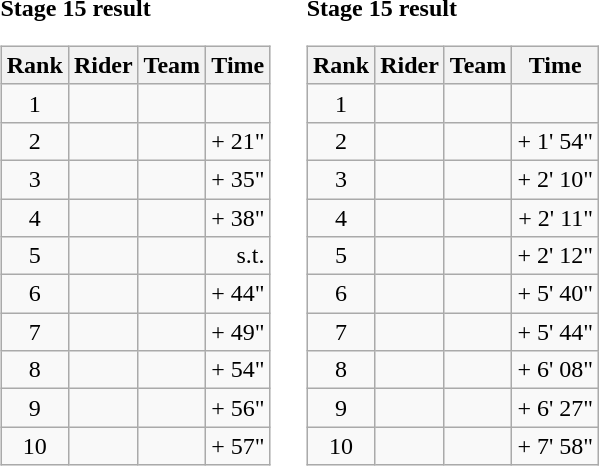<table>
<tr>
<td><strong>Stage 15 result</strong><br><table class="wikitable">
<tr>
<th scope="col">Rank</th>
<th scope="col">Rider</th>
<th scope="col">Team</th>
<th scope="col">Time</th>
</tr>
<tr>
<td style="text-align:center;">1</td>
<td></td>
<td></td>
<td style="text-align:right;"></td>
</tr>
<tr>
<td style="text-align:center;">2</td>
<td></td>
<td></td>
<td style="text-align:right;">+ 21"</td>
</tr>
<tr>
<td style="text-align:center;">3</td>
<td></td>
<td></td>
<td style="text-align:right;">+ 35"</td>
</tr>
<tr>
<td style="text-align:center;">4</td>
<td></td>
<td></td>
<td style="text-align:right;">+ 38"</td>
</tr>
<tr>
<td style="text-align:center;">5</td>
<td></td>
<td></td>
<td style="text-align:right;">s.t.</td>
</tr>
<tr>
<td style="text-align:center;">6</td>
<td></td>
<td></td>
<td style="text-align:right;">+ 44"</td>
</tr>
<tr>
<td style="text-align:center;">7</td>
<td></td>
<td></td>
<td style="text-align:right;">+ 49"</td>
</tr>
<tr>
<td style="text-align:center;">8</td>
<td></td>
<td></td>
<td style="text-align:right;">+ 54"</td>
</tr>
<tr>
<td style="text-align:center;">9</td>
<td></td>
<td></td>
<td style="text-align:right;">+ 56"</td>
</tr>
<tr>
<td style="text-align:center;">10</td>
<td></td>
<td></td>
<td style="text-align:right;">+ 57"</td>
</tr>
</table>
</td>
<td></td>
<td><strong>Stage 15 result</strong><br><table class="wikitable">
<tr>
<th scope="col">Rank</th>
<th scope="col">Rider</th>
<th scope="col">Team</th>
<th scope="col">Time</th>
</tr>
<tr>
<td style="text-align:center;">1</td>
<td></td>
<td></td>
<td style="text-align:right;"></td>
</tr>
<tr>
<td style="text-align:center;">2</td>
<td></td>
<td></td>
<td style="text-align:right;">+ 1' 54"</td>
</tr>
<tr>
<td style="text-align:center;">3</td>
<td></td>
<td></td>
<td style="text-align:right;">+ 2' 10"</td>
</tr>
<tr>
<td style="text-align:center;">4</td>
<td></td>
<td></td>
<td style="text-align:right;">+ 2' 11"</td>
</tr>
<tr>
<td style="text-align:center;">5</td>
<td></td>
<td></td>
<td style="text-align:right;">+ 2' 12"</td>
</tr>
<tr>
<td style="text-align:center;">6</td>
<td></td>
<td></td>
<td style="text-align:right;">+ 5' 40"</td>
</tr>
<tr>
<td style="text-align:center;">7</td>
<td></td>
<td></td>
<td style="text-align:right;">+ 5' 44"</td>
</tr>
<tr>
<td style="text-align:center;">8</td>
<td></td>
<td></td>
<td style="text-align:right;">+ 6' 08"</td>
</tr>
<tr>
<td style="text-align:center;">9</td>
<td></td>
<td></td>
<td style="text-align:right;">+ 6' 27"</td>
</tr>
<tr>
<td style="text-align:center;">10</td>
<td></td>
<td></td>
<td style="text-align:right;">+ 7' 58"</td>
</tr>
</table>
</td>
</tr>
</table>
